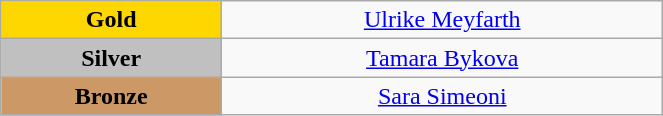<table class="wikitable" style="text-align:center; " width="35%">
<tr>
<td bgcolor="gold"><strong>Gold</strong></td>
<td><a href='#'>Ulrike Meyfarth</a><br>  <small><em></em></small></td>
</tr>
<tr>
<td bgcolor="silver"><strong>Silver</strong></td>
<td><a href='#'>Tamara Bykova</a><br>  <small><em></em></small></td>
</tr>
<tr>
<td bgcolor="CC9966"><strong>Bronze</strong></td>
<td><a href='#'>Sara Simeoni</a><br>  <small><em></em></small></td>
</tr>
</table>
